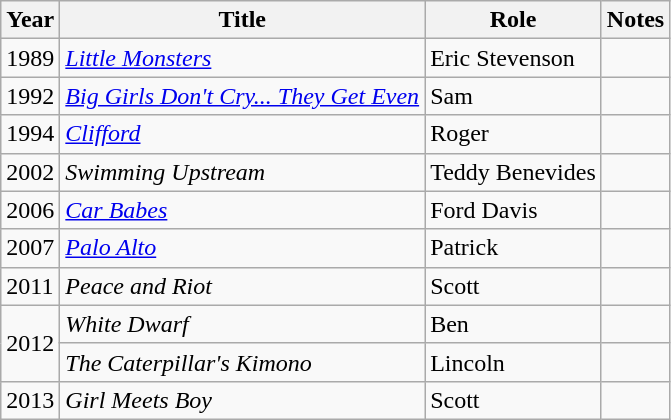<table class="wikitable sortable">
<tr>
<th>Year</th>
<th>Title</th>
<th>Role</th>
<th class="unsortable">Notes</th>
</tr>
<tr>
<td>1989</td>
<td><em><a href='#'>Little Monsters</a></em></td>
<td>Eric Stevenson</td>
<td></td>
</tr>
<tr>
<td>1992</td>
<td><em><a href='#'>Big Girls Don't Cry... They Get Even</a></em></td>
<td>Sam</td>
<td></td>
</tr>
<tr>
<td>1994</td>
<td><em><a href='#'>Clifford</a></em></td>
<td>Roger</td>
<td></td>
</tr>
<tr>
<td>2002</td>
<td><em>Swimming Upstream</em></td>
<td>Teddy Benevides</td>
<td></td>
</tr>
<tr>
<td>2006</td>
<td><em><a href='#'>Car Babes</a></em></td>
<td>Ford Davis</td>
<td></td>
</tr>
<tr>
<td>2007</td>
<td><em><a href='#'>Palo Alto</a></em></td>
<td>Patrick</td>
<td></td>
</tr>
<tr>
<td>2011</td>
<td><em>Peace and Riot</em></td>
<td>Scott</td>
<td></td>
</tr>
<tr>
<td rowspan=2>2012</td>
<td><em>White Dwarf</em></td>
<td>Ben</td>
<td></td>
</tr>
<tr>
<td><em>The Caterpillar's Kimono</em></td>
<td>Lincoln</td>
<td></td>
</tr>
<tr>
<td>2013</td>
<td><em>Girl Meets Boy</em></td>
<td>Scott</td>
<td></td>
</tr>
</table>
